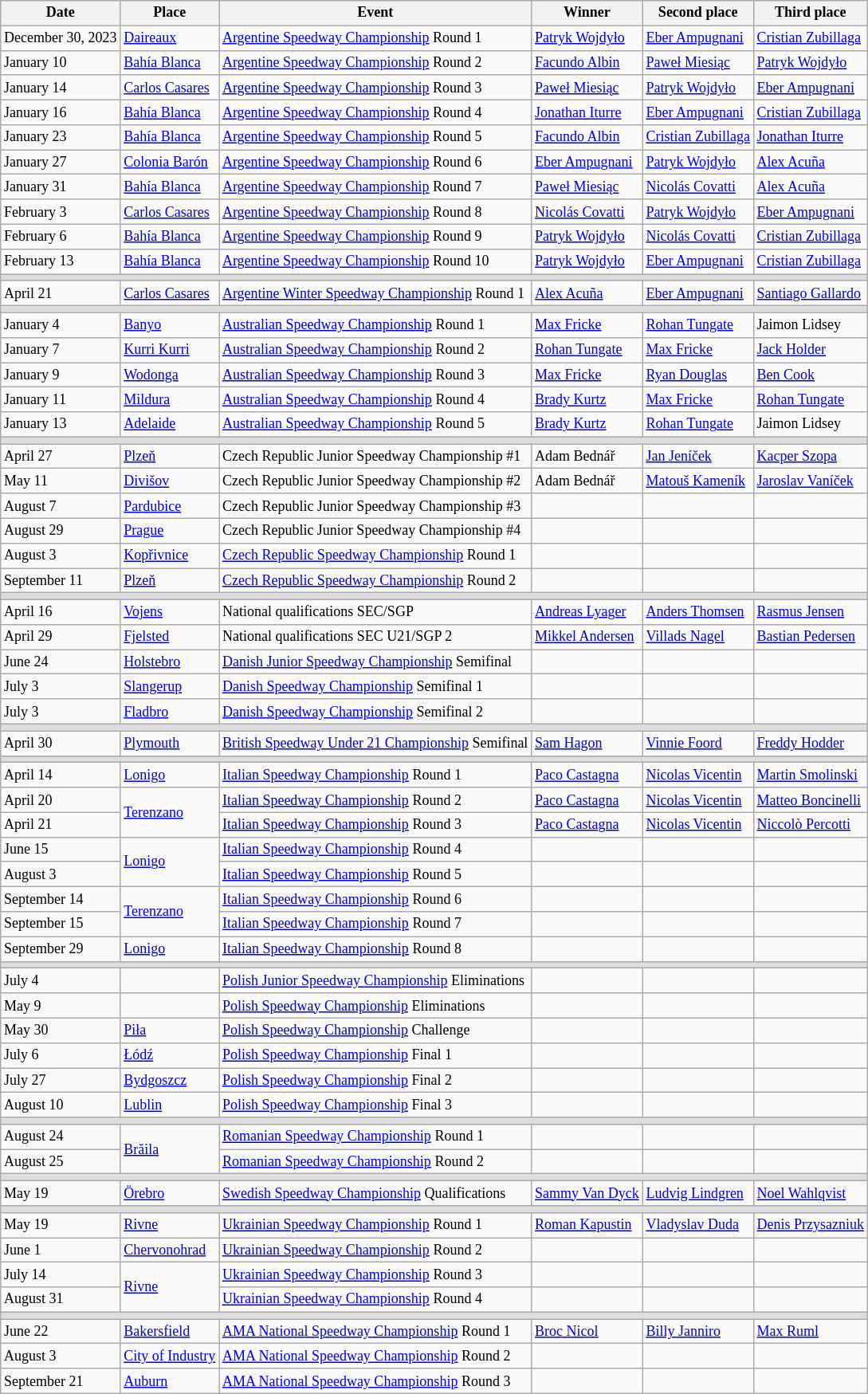<table class=wikitable style="font-size:12px">
<tr>
<th>Date</th>
<th>Place</th>
<th>Event</th>
<th>Winner</th>
<th>Second place</th>
<th>Third place</th>
</tr>
<tr>
<td>December 30, 2023</td>
<td> <a href='#'>Daireaux</a></td>
<td><a href='#'>Argentine Speedway Championship</a> Round 1</td>
<td> <a href='#'>Patryk Wojdyło</a></td>
<td> <a href='#'>Eber Ampugnani</a></td>
<td> <a href='#'>Cristian Zubillaga</a></td>
</tr>
<tr>
<td>January 10</td>
<td> <a href='#'>Bahía Blanca</a></td>
<td><a href='#'>Argentine Speedway Championship</a> Round 2</td>
<td> <a href='#'>Facundo Albin</a></td>
<td> <a href='#'>Paweł Miesiąc</a></td>
<td> <a href='#'>Patryk Wojdyło</a></td>
</tr>
<tr>
<td>January 14</td>
<td> <a href='#'>Carlos Casares</a></td>
<td><a href='#'>Argentine Speedway Championship</a> Round 3</td>
<td> <a href='#'>Paweł Miesiąc</a></td>
<td> <a href='#'>Patryk Wojdyło</a></td>
<td> <a href='#'>Eber Ampugnani</a></td>
</tr>
<tr>
<td>January 16</td>
<td> <a href='#'>Bahía Blanca</a></td>
<td><a href='#'>Argentine Speedway Championship</a> Round 4</td>
<td> <a href='#'>Jonathan Iturre</a></td>
<td> <a href='#'>Eber Ampugnani</a></td>
<td> <a href='#'>Cristian Zubillaga</a></td>
</tr>
<tr>
<td>January 23</td>
<td> <a href='#'>Bahía Blanca</a></td>
<td><a href='#'>Argentine Speedway Championship</a> Round 5</td>
<td> <a href='#'>Facundo Albin</a></td>
<td> <a href='#'>Cristian Zubillaga</a></td>
<td> <a href='#'>Jonathan Iturre</a></td>
</tr>
<tr>
<td>January 27</td>
<td> <a href='#'>Colonia Barón</a></td>
<td><a href='#'>Argentine Speedway Championship</a> Round 6</td>
<td> <a href='#'>Eber Ampugnani</a></td>
<td> <a href='#'>Patryk Wojdyło</a></td>
<td> <a href='#'>Alex Acuña</a></td>
</tr>
<tr>
<td>January 31</td>
<td> <a href='#'>Bahía Blanca</a></td>
<td><a href='#'>Argentine Speedway Championship</a> Round 7</td>
<td> <a href='#'>Paweł Miesiąc</a></td>
<td> <a href='#'>Nicolás Covatti</a></td>
<td> <a href='#'>Alex Acuña</a></td>
</tr>
<tr>
<td>February 3</td>
<td> <a href='#'>Carlos Casares</a></td>
<td><a href='#'>Argentine Speedway Championship</a> Round 8</td>
<td> <a href='#'>Nicolás Covatti</a></td>
<td> <a href='#'>Patryk Wojdyło</a></td>
<td> <a href='#'>Eber Ampugnani</a></td>
</tr>
<tr>
<td>February 6</td>
<td> <a href='#'>Bahía Blanca</a></td>
<td><a href='#'>Argentine Speedway Championship</a> Round 9</td>
<td> <a href='#'>Patryk Wojdyło</a></td>
<td> <a href='#'>Nicolás Covatti</a></td>
<td> <a href='#'>Cristian Zubillaga</a></td>
</tr>
<tr>
<td>February 13</td>
<td> <a href='#'>Bahía Blanca</a></td>
<td><a href='#'>Argentine Speedway Championship</a> Round 10</td>
<td> <a href='#'>Patryk Wojdyło</a></td>
<td> <a href='#'>Eber Ampugnani</a></td>
<td> <a href='#'>Cristian Zubillaga</a></td>
</tr>
<tr bgcolor=#DDDDDD>
<td colspan=7></td>
</tr>
<tr>
<td>April 21</td>
<td> <a href='#'>Carlos Casares</a></td>
<td><a href='#'>Argentine Winter Speedway Championship</a> Round 1</td>
<td> <a href='#'>Alex Acuña</a></td>
<td> <a href='#'>Eber Ampugnani</a></td>
<td> <a href='#'>Santiago Gallardo</a></td>
</tr>
<tr bgcolor=#DDDDDD>
<td colspan=7></td>
</tr>
<tr>
<td>January 4</td>
<td> <a href='#'>Banyo</a></td>
<td><a href='#'>Australian Speedway Championship</a> Round 1</td>
<td> <a href='#'>Max Fricke</a></td>
<td> <a href='#'>Rohan Tungate</a></td>
<td> Jaimon Lidsey</td>
</tr>
<tr>
<td>January 7</td>
<td> <a href='#'>Kurri Kurri</a></td>
<td><a href='#'>Australian Speedway Championship</a> Round 2</td>
<td> <a href='#'>Rohan Tungate</a></td>
<td> <a href='#'>Max Fricke</a></td>
<td> <a href='#'>Jack Holder</a></td>
</tr>
<tr>
<td>January 9</td>
<td> <a href='#'>Wodonga</a></td>
<td><a href='#'>Australian Speedway Championship</a> Round 3</td>
<td> <a href='#'>Max Fricke</a></td>
<td> <a href='#'>Ryan Douglas</a></td>
<td> <a href='#'>Ben Cook</a></td>
</tr>
<tr>
<td>January 11</td>
<td> <a href='#'>Mildura</a></td>
<td><a href='#'>Australian Speedway Championship</a> Round 4</td>
<td> <a href='#'>Brady Kurtz</a></td>
<td> <a href='#'>Max Fricke</a></td>
<td> <a href='#'>Rohan Tungate</a></td>
</tr>
<tr>
<td>January 13</td>
<td> <a href='#'>Adelaide</a></td>
<td><a href='#'>Australian Speedway Championship</a> Round 5</td>
<td> <a href='#'>Brady Kurtz</a></td>
<td> <a href='#'>Rohan Tungate</a></td>
<td> Jaimon Lidsey</td>
</tr>
<tr bgcolor=#DDDDDD>
<td colspan=7></td>
</tr>
<tr>
<td>April 27</td>
<td> <a href='#'>Plzeň</a></td>
<td>Czech Republic Junior Speedway Championship #1</td>
<td> Adam Bednář</td>
<td> <a href='#'>Jan Jeníček</a></td>
<td> <a href='#'>Kacper Szopa</a></td>
</tr>
<tr>
<td>May 11</td>
<td> <a href='#'>Divišov</a></td>
<td>Czech Republic Junior Speedway Championship #2</td>
<td> Adam Bednář</td>
<td> <a href='#'>Matouš Kameník</a></td>
<td> <a href='#'>Jaroslav Vaníček</a></td>
</tr>
<tr>
<td>August 7</td>
<td> <a href='#'>Pardubice</a></td>
<td>Czech Republic Junior Speedway Championship #3</td>
<td></td>
<td></td>
<td></td>
</tr>
<tr>
<td>August 29</td>
<td> <a href='#'>Prague</a></td>
<td>Czech Republic Junior Speedway Championship #4</td>
<td></td>
<td></td>
<td></td>
</tr>
<tr>
<td>August 3</td>
<td> <a href='#'>Kopřivnice</a></td>
<td><a href='#'>Czech Republic Speedway Championship</a> Round 1</td>
<td></td>
<td></td>
<td></td>
</tr>
<tr>
<td>September 11</td>
<td> <a href='#'>Plzeň</a></td>
<td><a href='#'>Czech Republic Speedway Championship</a> Round 2</td>
<td></td>
<td></td>
<td></td>
</tr>
<tr bgcolor=#DDDDDD>
<td colspan=7></td>
</tr>
<tr>
<td>April 16</td>
<td> <a href='#'>Vojens</a></td>
<td>National qualifications SEC/SGP</td>
<td> <a href='#'>Andreas Lyager</a></td>
<td> <a href='#'>Anders Thomsen</a></td>
<td> <a href='#'>Rasmus Jensen</a></td>
</tr>
<tr>
<td>April 29</td>
<td> <a href='#'>Fjelsted</a></td>
<td>National qualifications SEC U21/SGP 2</td>
<td> <a href='#'>Mikkel Andersen</a></td>
<td> <a href='#'>Villads Nagel</a></td>
<td> <a href='#'>Bastian Pedersen</a></td>
</tr>
<tr>
<td>June 24</td>
<td> <a href='#'>Holstebro</a></td>
<td><a href='#'>Danish Junior Speedway Championship</a> Semifinal</td>
<td></td>
<td></td>
<td></td>
</tr>
<tr>
<td>July 3</td>
<td> <a href='#'>Slangerup</a></td>
<td><a href='#'>Danish Speedway Championship</a> Semifinal 1</td>
<td></td>
<td></td>
<td></td>
</tr>
<tr>
<td>July 3</td>
<td> <a href='#'>Fladbro</a></td>
<td><a href='#'>Danish Speedway Championship</a> Semifinal 2</td>
<td></td>
<td></td>
<td></td>
</tr>
<tr bgcolor=#DDDDDD>
<td colspan=7></td>
</tr>
<tr>
<td>April 30</td>
<td> <a href='#'>Plymouth</a></td>
<td><a href='#'>British Speedway Under 21 Championship</a> Semifinal</td>
<td> <a href='#'>Sam Hagon</a></td>
<td> <a href='#'>Vinnie Foord</a></td>
<td> <a href='#'>Freddy Hodder</a></td>
</tr>
<tr bgcolor=#DDDDDD>
<td colspan=7></td>
</tr>
<tr>
<td>April 14</td>
<td> <a href='#'>Lonigo</a></td>
<td><a href='#'>Italian Speedway Championship</a> Round 1</td>
<td> <a href='#'>Paco Castagna</a></td>
<td> <a href='#'>Nicolas Vicentin</a></td>
<td> <a href='#'>Martin Smolinski</a></td>
</tr>
<tr>
<td>April 20</td>
<td rowspan=2> <a href='#'>Terenzano</a></td>
<td><a href='#'>Italian Speedway Championship</a> Round 2</td>
<td> <a href='#'>Paco Castagna</a></td>
<td> <a href='#'>Nicolas Vicentin</a></td>
<td> <a href='#'>Matteo Boncinelli</a></td>
</tr>
<tr>
<td>April 21</td>
<td><a href='#'>Italian Speedway Championship</a> Round 3</td>
<td> <a href='#'>Paco Castagna</a></td>
<td> <a href='#'>Nicolas Vicentin</a></td>
<td> <a href='#'>Niccolò Percotti</a></td>
</tr>
<tr>
<td>June 15</td>
<td rowspan=2> <a href='#'>Lonigo</a></td>
<td><a href='#'>Italian Speedway Championship</a> Round 4</td>
<td></td>
<td></td>
<td></td>
</tr>
<tr>
<td>August 3</td>
<td><a href='#'>Italian Speedway Championship</a> Round 5</td>
<td></td>
<td></td>
<td></td>
</tr>
<tr>
<td>September 14</td>
<td rowspan=2> <a href='#'>Terenzano</a></td>
<td><a href='#'>Italian Speedway Championship</a> Round 6</td>
<td></td>
<td></td>
<td></td>
</tr>
<tr>
<td>September 15</td>
<td><a href='#'>Italian Speedway Championship</a> Round 7</td>
<td></td>
<td></td>
<td></td>
</tr>
<tr>
<td>September 29</td>
<td> <a href='#'>Lonigo</a></td>
<td><a href='#'>Italian Speedway Championship</a> Round 8</td>
<td></td>
<td></td>
<td></td>
</tr>
<tr bgcolor=#DDDDDD>
<td colspan=7></td>
</tr>
<tr>
<td>July 4</td>
<td></td>
<td><a href='#'>Polish Junior Speedway Championship</a> Eliminations</td>
<td></td>
<td></td>
<td></td>
</tr>
<tr>
<td>May 9</td>
<td></td>
<td><a href='#'>Polish Speedway Championship</a> Eliminations</td>
<td></td>
<td></td>
<td></td>
</tr>
<tr>
<td>May 30</td>
<td> <a href='#'>Piła</a></td>
<td><a href='#'>Polish Speedway Championship</a> Challenge</td>
<td></td>
<td></td>
<td></td>
</tr>
<tr>
<td>July 6</td>
<td> <a href='#'>Łódź</a></td>
<td><a href='#'>Polish Speedway Championship</a> Final 1</td>
<td></td>
<td></td>
<td></td>
</tr>
<tr>
<td>July 27</td>
<td> <a href='#'>Bydgoszcz</a></td>
<td><a href='#'>Polish Speedway Championship</a> Final 2</td>
<td></td>
<td></td>
<td></td>
</tr>
<tr>
<td>August 10</td>
<td> <a href='#'>Lublin</a></td>
<td><a href='#'>Polish Speedway Championship</a> Final 3</td>
<td></td>
<td></td>
<td></td>
</tr>
<tr bgcolor=#DDDDDD>
<td colspan=7></td>
</tr>
<tr>
<td>August 24</td>
<td rowspan=2> <a href='#'>Brăila</a></td>
<td><a href='#'>Romanian Speedway Championship</a> Round 1</td>
<td></td>
<td></td>
<td></td>
</tr>
<tr>
<td>August 25</td>
<td><a href='#'>Romanian Speedway Championship</a> Round 2</td>
<td></td>
<td></td>
<td></td>
</tr>
<tr bgcolor=#DDDDDD>
<td colspan=7></td>
</tr>
<tr>
<td>May 19</td>
<td> <a href='#'>Örebro</a></td>
<td><a href='#'>Swedish Speedway Championship</a> Qualifications</td>
<td> <a href='#'>Sammy Van Dyck</a></td>
<td> <a href='#'>Ludvig Lindgren</a></td>
<td> <a href='#'>Noel Wahlqvist</a></td>
</tr>
<tr bgcolor=#DDDDDD>
<td colspan=7></td>
</tr>
<tr>
<td>May 19</td>
<td> <a href='#'>Rivne</a></td>
<td><a href='#'>Ukrainian Speedway Championship</a> Round 1</td>
<td> <a href='#'>Roman Kapustin</a></td>
<td> <a href='#'>Vladyslav Duda</a></td>
<td> <a href='#'>Denis Przysazniuk</a></td>
</tr>
<tr>
<td>June 1</td>
<td> <a href='#'>Chervonohrad</a></td>
<td><a href='#'>Ukrainian Speedway Championship</a> Round 2</td>
<td></td>
<td></td>
<td></td>
</tr>
<tr>
<td>July 14</td>
<td rowspan=2> <a href='#'>Rivne</a></td>
<td><a href='#'>Ukrainian Speedway Championship</a> Round 3</td>
<td></td>
<td></td>
<td></td>
</tr>
<tr>
<td>August 31</td>
<td><a href='#'>Ukrainian Speedway Championship</a> Round 4</td>
<td></td>
<td></td>
<td></td>
</tr>
<tr bgcolor=#DDDDDD>
<td colspan=7></td>
</tr>
<tr>
<td>June 22</td>
<td> <a href='#'>Bakersfield</a></td>
<td><a href='#'>AMA National Speedway Championship</a> Round 1</td>
<td> <a href='#'>Broc Nicol</a></td>
<td> <a href='#'>Billy Janniro</a></td>
<td> <a href='#'>Max Ruml</a></td>
</tr>
<tr>
<td>August 3</td>
<td> <a href='#'>City of Industry</a></td>
<td><a href='#'>AMA National Speedway Championship</a> Round 2</td>
<td></td>
<td></td>
<td></td>
</tr>
<tr>
<td>September 21</td>
<td> <a href='#'>Auburn</a></td>
<td><a href='#'>AMA National Speedway Championship</a> Round 3</td>
<td></td>
<td></td>
<td></td>
</tr>
</table>
